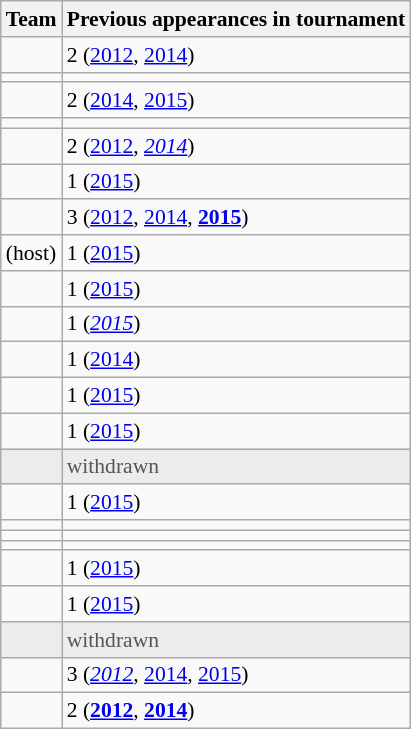<table class="wikitable" style="font-size: 90%;">
<tr>
<th>Team</th>
<th>Previous appearances in tournament</th>
</tr>
<tr>
<td></td>
<td>2 (<a href='#'>2012</a>, <a href='#'>2014</a>)</td>
</tr>
<tr>
<td></td>
<td></td>
</tr>
<tr>
<td></td>
<td>2 (<a href='#'>2014</a>, <a href='#'>2015</a>)</td>
</tr>
<tr>
<td></td>
<td></td>
</tr>
<tr>
<td></td>
<td>2 (<a href='#'>2012</a>, <em><a href='#'>2014</a></em>)</td>
</tr>
<tr>
<td></td>
<td>1 (<a href='#'>2015</a>)</td>
</tr>
<tr>
<td></td>
<td>3 (<a href='#'>2012</a>, <a href='#'>2014</a>, <strong><a href='#'>2015</a></strong>)</td>
</tr>
<tr>
<td> (host)</td>
<td>1 (<a href='#'>2015</a>)</td>
</tr>
<tr>
<td></td>
<td>1 (<a href='#'>2015</a>)</td>
</tr>
<tr>
<td></td>
<td>1 (<em><a href='#'>2015</a></em>)</td>
</tr>
<tr>
<td></td>
<td>1 (<a href='#'>2014</a>)</td>
</tr>
<tr>
<td></td>
<td>1 (<a href='#'>2015</a>)</td>
</tr>
<tr>
<td></td>
<td>1 (<a href='#'>2015</a>)</td>
</tr>
<tr style="background:#ececec;color:#555;">
<td></td>
<td>withdrawn</td>
</tr>
<tr>
<td></td>
<td>1 (<a href='#'>2015</a>)</td>
</tr>
<tr>
<td></td>
<td></td>
</tr>
<tr>
<td></td>
<td></td>
</tr>
<tr>
<td></td>
<td></td>
</tr>
<tr>
<td></td>
<td>1 (<a href='#'>2015</a>)</td>
</tr>
<tr>
<td></td>
<td>1 (<a href='#'>2015</a>)</td>
</tr>
<tr style="background:#ececec;color:#555;">
<td></td>
<td>withdrawn</td>
</tr>
<tr>
<td></td>
<td>3 (<em><a href='#'>2012</a></em>, <a href='#'>2014</a>, <a href='#'>2015</a>)</td>
</tr>
<tr>
<td></td>
<td>2 (<strong><a href='#'>2012</a></strong>, <strong><a href='#'>2014</a></strong>)</td>
</tr>
</table>
